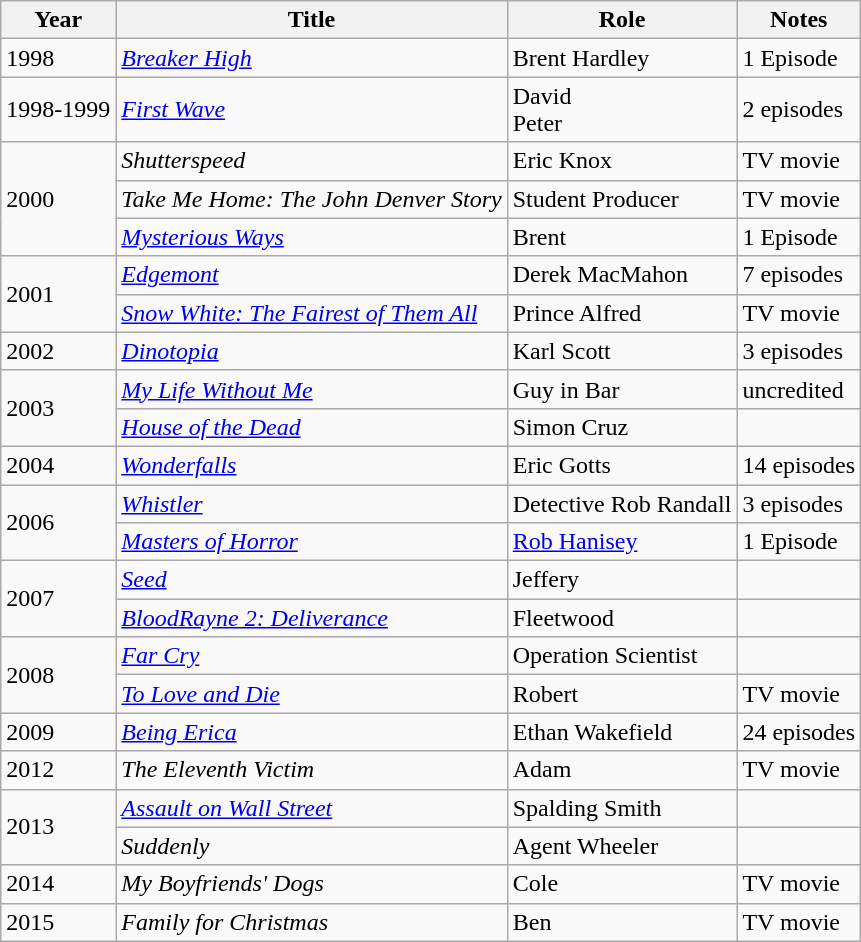<table class="wikitable sortable">
<tr>
<th>Year</th>
<th>Title</th>
<th>Role</th>
<th class="unsortable">Notes</th>
</tr>
<tr>
<td>1998</td>
<td><em><a href='#'>Breaker High</a></em></td>
<td>Brent Hardley</td>
<td>1 Episode</td>
</tr>
<tr>
<td>1998-1999</td>
<td><em><a href='#'>First Wave</a></em></td>
<td>David <br> Peter</td>
<td>2 episodes</td>
</tr>
<tr>
<td Rowspan=3>2000</td>
<td><em>Shutterspeed</em></td>
<td>Eric Knox</td>
<td>TV movie</td>
</tr>
<tr>
<td><em>Take Me Home: The John Denver Story</em></td>
<td>Student Producer</td>
<td>TV movie</td>
</tr>
<tr>
<td><em><a href='#'>Mysterious Ways</a></em></td>
<td>Brent</td>
<td>1 Episode</td>
</tr>
<tr>
<td Rowspan=2>2001</td>
<td><em><a href='#'>Edgemont</a></em></td>
<td>Derek MacMahon</td>
<td>7 episodes</td>
</tr>
<tr>
<td><em><a href='#'>Snow White: The Fairest of Them All</a></em></td>
<td>Prince Alfred</td>
<td>TV movie</td>
</tr>
<tr>
<td>2002</td>
<td><em><a href='#'>Dinotopia</a></em></td>
<td>Karl Scott</td>
<td>3 episodes</td>
</tr>
<tr>
<td Rowspan=2>2003</td>
<td><em><a href='#'>My Life Without Me</a></em></td>
<td>Guy in Bar</td>
<td>uncredited</td>
</tr>
<tr>
<td><em><a href='#'>House of the Dead</a></em></td>
<td>Simon Cruz</td>
<td></td>
</tr>
<tr>
<td>2004</td>
<td><em><a href='#'>Wonderfalls</a></em></td>
<td>Eric Gotts</td>
<td>14 episodes</td>
</tr>
<tr>
<td Rowspan=2>2006</td>
<td><em><a href='#'>Whistler</a></em></td>
<td>Detective Rob Randall</td>
<td>3 episodes</td>
</tr>
<tr>
<td><em><a href='#'>Masters of Horror</a></em></td>
<td><a href='#'>Rob Hanisey</a></td>
<td>1 Episode</td>
</tr>
<tr>
<td Rowspan=2>2007</td>
<td><em><a href='#'>Seed</a></em></td>
<td>Jeffery</td>
<td></td>
</tr>
<tr>
<td><em><a href='#'>BloodRayne 2: Deliverance</a></em></td>
<td>Fleetwood</td>
<td></td>
</tr>
<tr>
<td Rowspan=2>2008</td>
<td><em><a href='#'>Far Cry</a></em></td>
<td>Operation Scientist</td>
<td></td>
</tr>
<tr>
<td><em><a href='#'>To Love and Die</a></em></td>
<td>Robert</td>
<td>TV movie</td>
</tr>
<tr>
<td>2009</td>
<td><em><a href='#'>Being Erica</a></em></td>
<td>Ethan Wakefield</td>
<td>24 episodes</td>
</tr>
<tr>
<td>2012</td>
<td data-sort-value="Eleventh Victim, The"><em>The Eleventh Victim</em></td>
<td>Adam</td>
<td>TV movie</td>
</tr>
<tr>
<td Rowspan=2>2013</td>
<td><em><a href='#'>Assault on Wall Street</a></em></td>
<td>Spalding Smith</td>
<td></td>
</tr>
<tr>
<td><em>Suddenly</em></td>
<td>Agent Wheeler</td>
<td></td>
</tr>
<tr>
<td>2014</td>
<td><em>My Boyfriends' Dogs</em></td>
<td>Cole</td>
<td>TV movie</td>
</tr>
<tr>
<td>2015</td>
<td><em>Family for Christmas</em></td>
<td>Ben</td>
<td>TV movie</td>
</tr>
</table>
